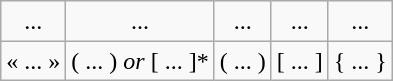<table class="wikitable" style="line-height: 1.2">
<tr align=center>
<td>...</td>
<td>...</td>
<td>...</td>
<td>...</td>
<td>...</td>
</tr>
<tr align=center>
<td>« ... »</td>
<td>( ... ) <em>or</em> [ ... ]*</td>
<td>( ... )</td>
<td>[ ... ]</td>
<td>{ ... }</td>
</tr>
</table>
